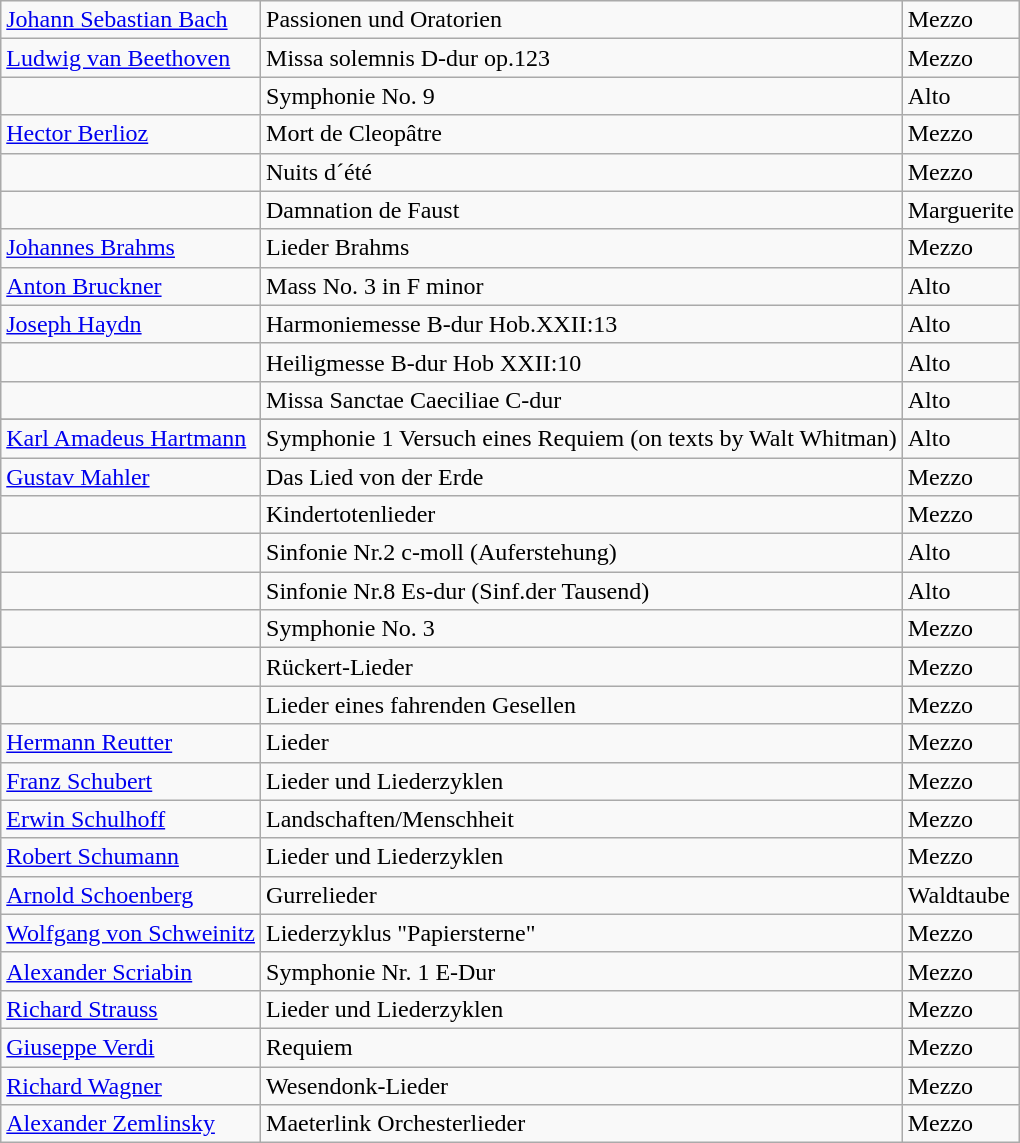<table class="wikitable">
<tr>
<td><a href='#'>Johann Sebastian Bach</a></td>
<td>Passionen und Oratorien</td>
<td>Mezzo</td>
</tr>
<tr>
<td><a href='#'>Ludwig van Beethoven</a></td>
<td>Missa solemnis D-dur op.123</td>
<td>Mezzo</td>
</tr>
<tr>
<td></td>
<td>Symphonie No. 9</td>
<td>Alto</td>
</tr>
<tr>
<td><a href='#'>Hector Berlioz</a></td>
<td>Mort de Cleopâtre</td>
<td>Mezzo</td>
</tr>
<tr>
<td></td>
<td>Nuits d´été</td>
<td>Mezzo</td>
</tr>
<tr>
<td></td>
<td>Damnation de Faust</td>
<td>Marguerite</td>
</tr>
<tr>
<td><a href='#'>Johannes Brahms</a></td>
<td>Lieder Brahms</td>
<td>Mezzo</td>
</tr>
<tr>
<td><a href='#'>Anton Bruckner</a></td>
<td>Mass No. 3 in F minor</td>
<td>Alto</td>
</tr>
<tr>
<td><a href='#'>Joseph Haydn</a></td>
<td>Harmoniemesse B-dur Hob.XXII:13</td>
<td>Alto</td>
</tr>
<tr>
<td></td>
<td>Heiligmesse B-dur Hob XXII:10</td>
<td>Alto</td>
</tr>
<tr>
<td></td>
<td>Missa Sanctae Caeciliae C-dur</td>
<td>Alto</td>
</tr>
<tr>
</tr>
<tr || Theresienmesse B-dur Hob.XXII:12              || Mezzo>
<td><a href='#'>Karl Amadeus Hartmann</a></td>
<td>Symphonie 1 Versuch eines Requiem (on texts by Walt Whitman)</td>
<td>Alto</td>
</tr>
<tr>
<td><a href='#'>Gustav Mahler</a></td>
<td>Das Lied von der Erde</td>
<td>Mezzo</td>
</tr>
<tr>
<td></td>
<td>Kindertotenlieder</td>
<td>Mezzo</td>
</tr>
<tr>
<td></td>
<td>Sinfonie Nr.2 c-moll (Auferstehung)</td>
<td>Alto</td>
</tr>
<tr>
<td></td>
<td>Sinfonie Nr.8 Es-dur (Sinf.der Tausend)</td>
<td>Alto</td>
</tr>
<tr>
<td></td>
<td>Symphonie No. 3</td>
<td>Mezzo</td>
</tr>
<tr>
<td></td>
<td>Rückert-Lieder</td>
<td>Mezzo</td>
</tr>
<tr>
<td></td>
<td>Lieder eines fahrenden Gesellen</td>
<td>Mezzo</td>
</tr>
<tr>
<td><a href='#'>Hermann Reutter</a></td>
<td>Lieder</td>
<td>Mezzo</td>
</tr>
<tr>
<td><a href='#'>Franz Schubert</a></td>
<td>Lieder und Liederzyklen</td>
<td>Mezzo</td>
</tr>
<tr>
<td><a href='#'>Erwin Schulhoff</a></td>
<td>Landschaften/Menschheit</td>
<td>Mezzo</td>
</tr>
<tr>
<td><a href='#'>Robert Schumann</a></td>
<td>Lieder und Liederzyklen</td>
<td>Mezzo</td>
</tr>
<tr>
<td><a href='#'>Arnold Schoenberg</a></td>
<td>Gurrelieder</td>
<td>Waldtaube</td>
</tr>
<tr>
<td><a href='#'>Wolfgang von Schweinitz</a></td>
<td>Liederzyklus "Papiersterne"</td>
<td>Mezzo</td>
</tr>
<tr>
<td><a href='#'>Alexander Scriabin</a></td>
<td>Symphonie Nr. 1 E-Dur</td>
<td>Mezzo</td>
</tr>
<tr>
<td><a href='#'>Richard Strauss</a></td>
<td>Lieder und Liederzyklen</td>
<td>Mezzo</td>
</tr>
<tr>
<td><a href='#'>Giuseppe Verdi</a></td>
<td>Requiem</td>
<td>Mezzo</td>
</tr>
<tr>
<td><a href='#'>Richard Wagner</a></td>
<td>Wesendonk-Lieder</td>
<td>Mezzo</td>
</tr>
<tr>
<td><a href='#'>Alexander Zemlinsky</a></td>
<td>Maeterlink Orchesterlieder</td>
<td>Mezzo</td>
</tr>
</table>
